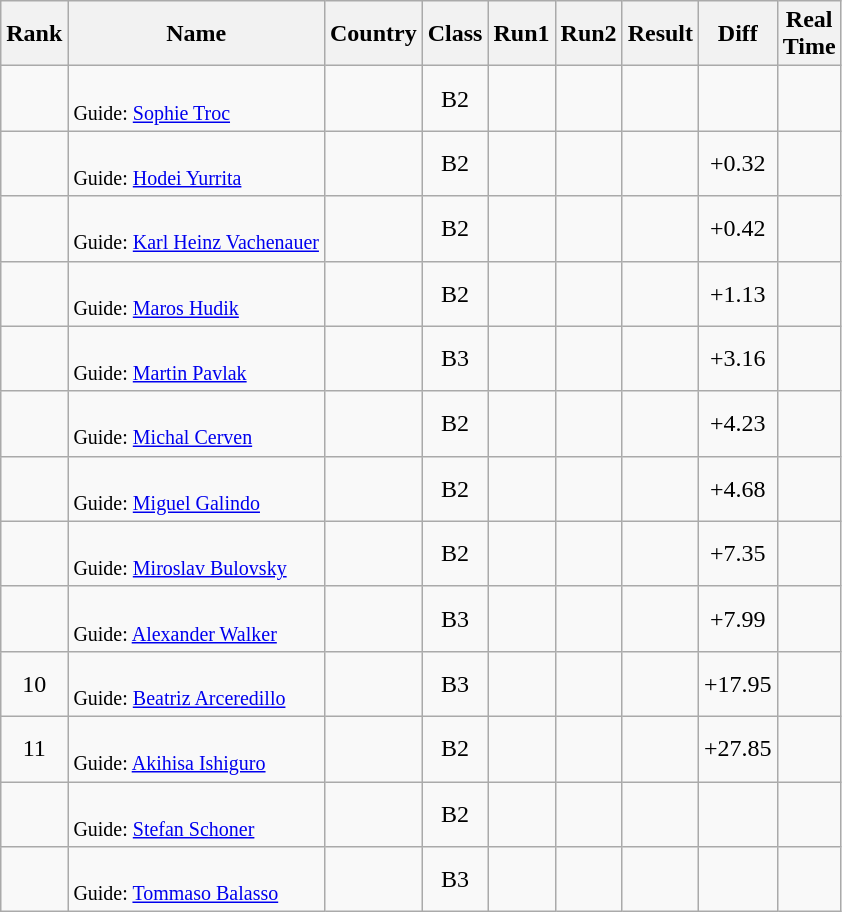<table class="wikitable sortable" style="text-align:center">
<tr>
<th>Rank</th>
<th>Name</th>
<th>Country</th>
<th>Class</th>
<th>Run1</th>
<th>Run2</th>
<th>Result</th>
<th Class="unsortable">Diff</th>
<th>Real<br>Time</th>
</tr>
<tr>
<td></td>
<td align=left><br><small>Guide: <a href='#'>Sophie Troc</a></small></td>
<td align=left></td>
<td>B2</td>
<td></td>
<td></td>
<td></td>
<td></td>
<td></td>
</tr>
<tr>
<td></td>
<td align=left><br><small>Guide: <a href='#'>Hodei Yurrita</a></small></td>
<td align=left></td>
<td>B2</td>
<td></td>
<td></td>
<td></td>
<td>+0.32</td>
<td></td>
</tr>
<tr>
<td></td>
<td align=left><br><small>Guide: <a href='#'>Karl Heinz Vachenauer</a></small></td>
<td align=left></td>
<td>B2</td>
<td></td>
<td></td>
<td></td>
<td>+0.42</td>
<td></td>
</tr>
<tr>
<td></td>
<td align=left><br><small>Guide: <a href='#'>Maros Hudik</a></small></td>
<td align=left></td>
<td>B2</td>
<td></td>
<td></td>
<td></td>
<td>+1.13</td>
<td></td>
</tr>
<tr>
<td></td>
<td align=left><br><small>Guide: <a href='#'>Martin Pavlak</a></small></td>
<td align=left></td>
<td>B3</td>
<td></td>
<td></td>
<td></td>
<td>+3.16</td>
<td></td>
</tr>
<tr>
<td></td>
<td align=left><br><small>Guide: <a href='#'>Michal Cerven</a></small></td>
<td align=left></td>
<td>B2</td>
<td></td>
<td></td>
<td></td>
<td>+4.23</td>
<td></td>
</tr>
<tr>
<td></td>
<td align=left><br><small>Guide: <a href='#'>Miguel Galindo</a></small></td>
<td align=left></td>
<td>B2</td>
<td></td>
<td></td>
<td></td>
<td>+4.68</td>
<td></td>
</tr>
<tr>
<td></td>
<td align=left><br><small>Guide: <a href='#'>Miroslav Bulovsky</a></small></td>
<td align=left></td>
<td>B2</td>
<td></td>
<td></td>
<td></td>
<td>+7.35</td>
<td></td>
</tr>
<tr>
<td></td>
<td align=left><br><small>Guide: <a href='#'>Alexander Walker</a></small></td>
<td align=left></td>
<td>B3</td>
<td></td>
<td></td>
<td></td>
<td>+7.99</td>
<td></td>
</tr>
<tr>
<td>10</td>
<td align=left><br><small>Guide: <a href='#'>Beatriz Arceredillo</a></small></td>
<td align=left></td>
<td>B3</td>
<td></td>
<td></td>
<td></td>
<td>+17.95</td>
<td></td>
</tr>
<tr>
<td>11</td>
<td align=left><br><small>Guide: <a href='#'>Akihisa Ishiguro</a></small></td>
<td align=left></td>
<td>B2</td>
<td></td>
<td></td>
<td></td>
<td>+27.85</td>
<td></td>
</tr>
<tr>
<td></td>
<td align=left><br><small>Guide: <a href='#'>Stefan Schoner</a></small></td>
<td align=left></td>
<td>B2</td>
<td></td>
<td></td>
<td></td>
<td></td>
<td></td>
</tr>
<tr>
<td></td>
<td align=left><br><small>Guide: <a href='#'>Tommaso Balasso</a></small></td>
<td align=left></td>
<td>B3</td>
<td></td>
<td></td>
<td></td>
<td></td>
<td></td>
</tr>
</table>
